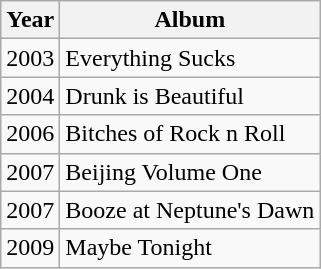<table class="wikitable">
<tr>
<th>Year</th>
<th>Album</th>
</tr>
<tr>
<td>2003</td>
<td>Everything Sucks</td>
</tr>
<tr>
<td>2004</td>
<td>Drunk is Beautiful</td>
</tr>
<tr>
<td>2006</td>
<td>Bitches of Rock n Roll</td>
</tr>
<tr>
<td>2007</td>
<td>Beijing Volume One</td>
</tr>
<tr>
<td>2007</td>
<td>Booze at Neptune's Dawn</td>
</tr>
<tr>
<td>2009</td>
<td>Maybe Tonight</td>
</tr>
</table>
